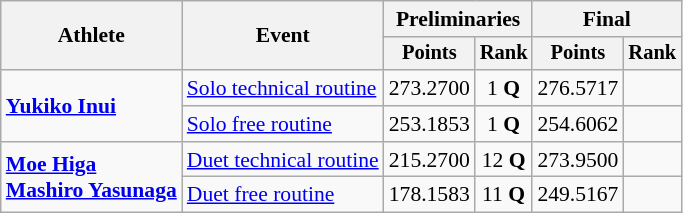<table class="wikitable" style="text-align:center; font-size:90%;">
<tr>
<th rowspan="2">Athlete</th>
<th rowspan="2">Event</th>
<th colspan="2">Preliminaries</th>
<th colspan="2">Final</th>
</tr>
<tr style="font-size:95%">
<th>Points</th>
<th>Rank</th>
<th>Points</th>
<th>Rank</th>
</tr>
<tr>
<td align=left rowspan=2><strong><a href='#'>Yukiko Inui</a></strong></td>
<td align=left><a href='#'>Solo technical routine</a></td>
<td>273.2700</td>
<td>1 <strong>Q</strong></td>
<td>276.5717</td>
<td></td>
</tr>
<tr>
<td align=left><a href='#'>Solo free routine</a></td>
<td>253.1853</td>
<td>1 <strong>Q</strong></td>
<td>254.6062</td>
<td></td>
</tr>
<tr>
<td align=left rowspan=2><strong><a href='#'>Moe Higa</a><br> <a href='#'>Mashiro Yasunaga</a></strong></td>
<td align=left><a href='#'>Duet technical routine</a></td>
<td>215.2700</td>
<td>12 <strong>Q</strong></td>
<td>273.9500</td>
<td></td>
</tr>
<tr>
<td align=left><a href='#'>Duet free routine</a></td>
<td>178.1583</td>
<td>11 <strong>Q</strong></td>
<td>249.5167</td>
<td></td>
</tr>
</table>
